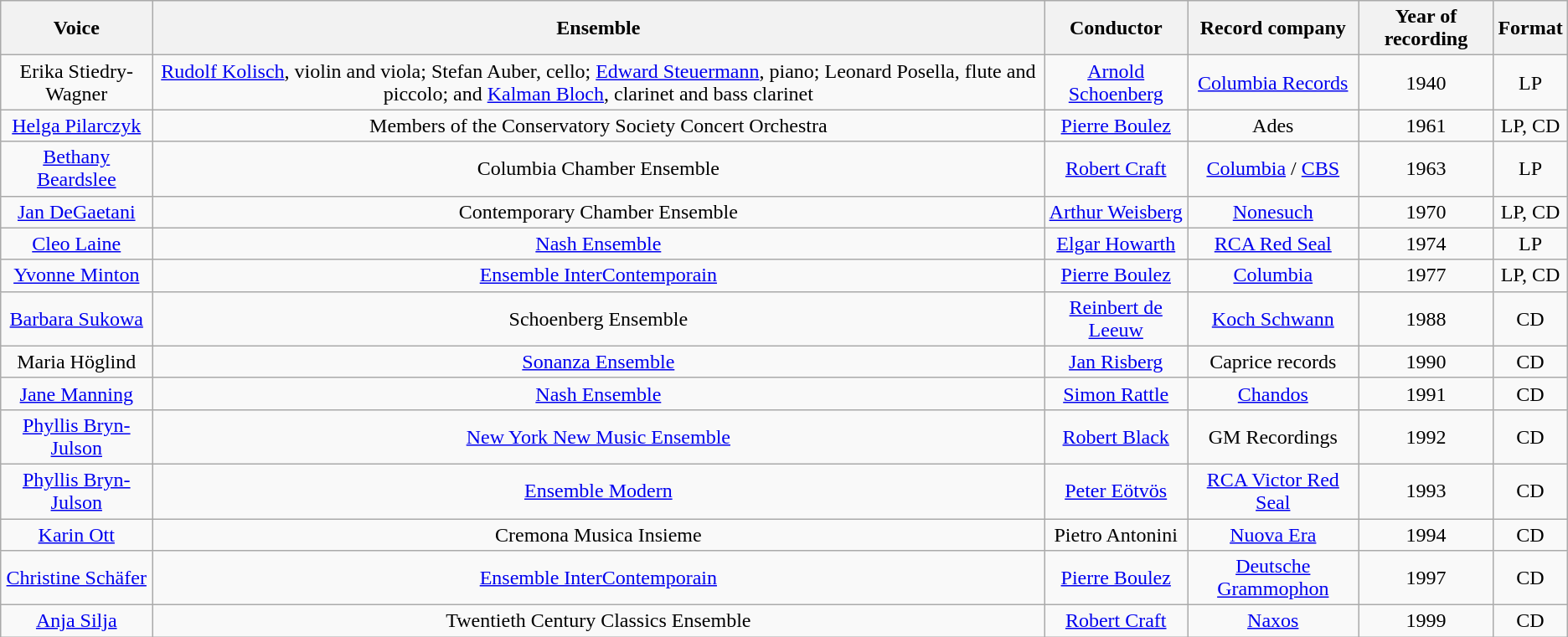<table class="wikitable">
<tr>
<th align="center">Voice</th>
<th align="center">Ensemble</th>
<th align="center">Conductor</th>
<th align="center">Record company</th>
<th align="center">Year of recording</th>
<th align="center">Format</th>
</tr>
<tr>
<td align="center">Erika Stiedry-Wagner</td>
<td align="center"><a href='#'>Rudolf Kolisch</a>, violin and viola; Stefan Auber, cello; <a href='#'>Edward Steuermann</a>, piano; Leonard Posella, flute and piccolo; and <a href='#'>Kalman Bloch</a>, clarinet and bass clarinet</td>
<td align="center"><a href='#'>Arnold Schoenberg</a></td>
<td align="center"><a href='#'>Columbia Records</a></td>
<td align="center">1940</td>
<td align="center">LP</td>
</tr>
<tr>
<td align="center"><a href='#'>Helga Pilarczyk</a></td>
<td align="center">Members of the Conservatory Society Concert Orchestra</td>
<td align="center"><a href='#'>Pierre Boulez</a></td>
<td align="center">Ades</td>
<td align="center">1961</td>
<td align="center">LP, CD</td>
</tr>
<tr>
<td align="center"><a href='#'>Bethany Beardslee</a></td>
<td align="center">Columbia Chamber Ensemble</td>
<td align="center"><a href='#'>Robert Craft</a></td>
<td align="center"><a href='#'>Columbia</a> / <a href='#'>CBS</a></td>
<td align="center">1963</td>
<td align="center">LP</td>
</tr>
<tr>
<td align="center"><a href='#'>Jan DeGaetani</a></td>
<td align="center">Contemporary Chamber Ensemble</td>
<td align="center"><a href='#'>Arthur Weisberg</a></td>
<td align="center"><a href='#'>Nonesuch</a></td>
<td align="center">1970</td>
<td align="center">LP, CD</td>
</tr>
<tr>
<td align="center"><a href='#'>Cleo Laine</a></td>
<td align="center"><a href='#'>Nash Ensemble</a></td>
<td align="center"><a href='#'>Elgar Howarth</a></td>
<td align="center"><a href='#'>RCA Red Seal</a></td>
<td align="center">1974</td>
<td align="center">LP</td>
</tr>
<tr>
<td align="center"><a href='#'>Yvonne Minton</a></td>
<td align="center"><a href='#'>Ensemble InterContemporain</a></td>
<td align="center"><a href='#'>Pierre Boulez</a></td>
<td align="center"><a href='#'>Columbia</a></td>
<td align="center">1977</td>
<td align="center">LP, CD</td>
</tr>
<tr>
<td align="center"><a href='#'>Barbara Sukowa</a></td>
<td align="center">Schoenberg Ensemble</td>
<td align="center"><a href='#'>Reinbert de Leeuw</a></td>
<td align="center"><a href='#'>Koch Schwann</a></td>
<td align="center">1988</td>
<td align="center">CD</td>
</tr>
<tr>
<td align="center">Maria Höglind</td>
<td align="center"><a href='#'>Sonanza Ensemble</a></td>
<td align="center"><a href='#'>Jan Risberg</a></td>
<td align="center">Caprice records</td>
<td align="center">1990</td>
<td align="center">CD</td>
</tr>
<tr>
<td align="center"><a href='#'>Jane Manning</a></td>
<td align="center"><a href='#'>Nash Ensemble</a></td>
<td align="center"><a href='#'>Simon Rattle</a></td>
<td align="center"><a href='#'>Chandos</a></td>
<td align="center">1991</td>
<td align="center">CD</td>
</tr>
<tr>
<td align="center"><a href='#'>Phyllis Bryn-Julson</a></td>
<td align="center"><a href='#'>New York New Music Ensemble</a></td>
<td align="center"><a href='#'>Robert Black</a></td>
<td align="center">GM Recordings</td>
<td align="center">1992</td>
<td align="center">CD</td>
</tr>
<tr>
<td align="center"><a href='#'>Phyllis Bryn-Julson</a></td>
<td align="center"><a href='#'>Ensemble Modern</a></td>
<td align="center"><a href='#'>Peter Eötvös</a></td>
<td align="center"><a href='#'>RCA Victor Red Seal</a></td>
<td align="center">1993</td>
<td align="center">CD</td>
</tr>
<tr>
<td align="center"><a href='#'>Karin Ott</a></td>
<td align="center">Cremona Musica Insieme</td>
<td align="center">Pietro Antonini</td>
<td align="center"><a href='#'>Nuova Era</a></td>
<td align="center">1994</td>
<td align="center">CD</td>
</tr>
<tr>
<td align="center"><a href='#'>Christine Schäfer</a></td>
<td align="center"><a href='#'>Ensemble InterContemporain</a></td>
<td align="center"><a href='#'>Pierre Boulez</a></td>
<td align="center"><a href='#'>Deutsche Grammophon</a></td>
<td align="center">1997</td>
<td align="center">CD</td>
</tr>
<tr>
<td align="center"><a href='#'>Anja Silja</a></td>
<td align="center">Twentieth Century Classics Ensemble</td>
<td align="center"><a href='#'>Robert Craft</a></td>
<td align="center"><a href='#'>Naxos</a></td>
<td align="center">1999</td>
<td align="center">CD</td>
</tr>
</table>
